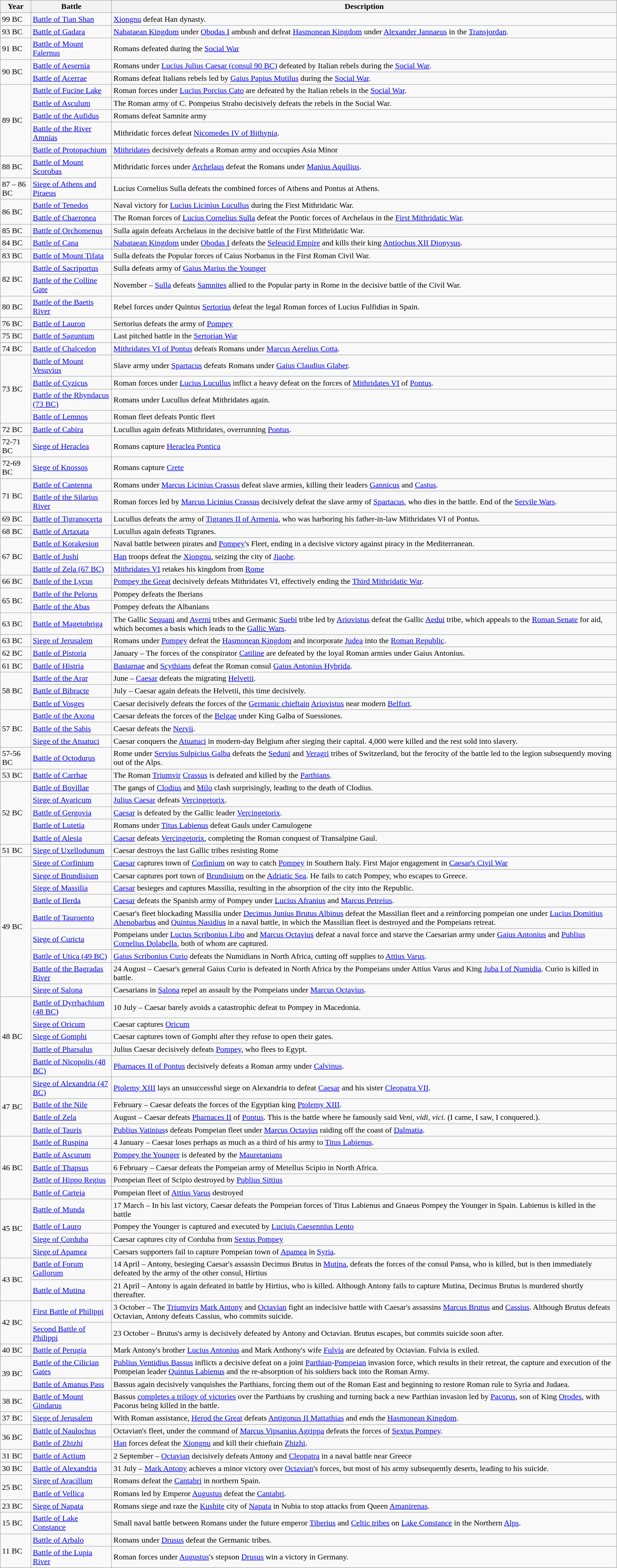<table class="wikitable sortable">
<tr>
<th class="unsortable">Year</th>
<th class="unsortable">Battle</th>
<th class="unsortable">Description</th>
</tr>
<tr>
<td>99 BC</td>
<td><a href='#'>Battle of Tian Shan</a></td>
<td><a href='#'>Xiongnu</a> defeat Han dynasty.</td>
</tr>
<tr>
<td>93 BC</td>
<td><a href='#'>Battle of Gadara</a></td>
<td><a href='#'>Nabataean Kingdom</a> under <a href='#'>Obodas I</a> ambush and defeat <a href='#'>Hasmonean Kingdom</a> under <a href='#'>Alexander Jannaeus</a> in the <a href='#'>Transjordan</a>.</td>
</tr>
<tr>
<td>91 BC</td>
<td><a href='#'>Battle of Mount Falernus</a></td>
<td>Romans defeated during the <a href='#'>Social War</a></td>
</tr>
<tr>
<td rowspan="2">90 BC</td>
<td><a href='#'>Battle of Aesernia</a></td>
<td>Romans under <a href='#'>Lucius Julius Caesar (consul 90 BC)</a> defeated by Italian rebels during the <a href='#'>Social War</a>.</td>
</tr>
<tr>
<td><a href='#'>Battle of Acerrae</a></td>
<td>Romans defeat Italians rebels led by <a href='#'>Gaius Papius Mutilus</a> during the <a href='#'>Social War</a>.</td>
</tr>
<tr>
<td rowspan="5">89 BC</td>
<td><a href='#'>Battle of Fucine Lake</a></td>
<td>Roman forces under <a href='#'>Lucius Porcius Cato</a> are defeated by the Italian rebels in the <a href='#'>Social War</a>.</td>
</tr>
<tr>
<td><a href='#'>Battle of Asculum</a></td>
<td>The Roman army of C. Pompeius Strabo decisively defeats the rebels in the Social War.</td>
</tr>
<tr>
<td><a href='#'>Battle of the Aufidus</a></td>
<td>Romans defeat Samnite army</td>
</tr>
<tr>
<td><a href='#'>Battle of the River Amnias</a></td>
<td>Mithridatic forces defeat <a href='#'>Nicomedes IV of Bithynia</a>.</td>
</tr>
<tr>
<td><a href='#'>Battle of Protopachium</a></td>
<td><a href='#'>Mithridates</a> decisively defeats a Roman army and occupies Asia Minor</td>
</tr>
<tr>
<td>88 BC</td>
<td><a href='#'>Battle of Mount Scorobas</a></td>
<td>Mithridatic forces under <a href='#'>Archelaus</a> defeat the Romans under <a href='#'>Manius Aquilius</a>.</td>
</tr>
<tr>
<td>87 – 86 BC</td>
<td><a href='#'>Siege of Athens and Piraeus</a></td>
<td>Lucius Cornelius Sulla defeats the combined forces of Athens and Pontus at Athens.</td>
</tr>
<tr>
<td rowspan="2">86 BC</td>
<td><a href='#'>Battle of Tenedos</a></td>
<td>Naval victory for <a href='#'>Lucius Licinius Lucullus</a> during the First Mithridatic War.</td>
</tr>
<tr>
<td><a href='#'>Battle of Chaeronea</a></td>
<td>The Roman forces of <a href='#'>Lucius Cornelius Sulla</a> defeat the Pontic forces of Archelaus in the <a href='#'>First Mithridatic War</a>.</td>
</tr>
<tr>
<td>85 BC</td>
<td><a href='#'>Battle of Orchomenus</a></td>
<td>Sulla again defeats Archelaus in the decisive battle of the First Mithridatic War.</td>
</tr>
<tr>
<td>84 BC</td>
<td><a href='#'>Battle of Cana</a></td>
<td><a href='#'>Nabataean Kingdom</a> under <a href='#'>Obodas I</a> defeats the <a href='#'>Seleucid Empire</a> and kills their king <a href='#'>Antiochus XII Dionysus</a>.</td>
</tr>
<tr>
<td>83 BC</td>
<td><a href='#'>Battle of Mount Tifata</a></td>
<td>Sulla defeats the Popular forces of Caius Norbanus in the First Roman Civil War.</td>
</tr>
<tr>
<td rowspan="2">82 BC</td>
<td><a href='#'>Battle of Sacriportus</a></td>
<td>Sulla defeats army of <a href='#'>Gaius Marius the Younger</a></td>
</tr>
<tr>
<td><a href='#'>Battle of the Colline Gate</a></td>
<td>November – <a href='#'>Sulla</a> defeats <a href='#'>Samnites</a> allied to the Popular party in Rome in the decisive battle of the Civil War.</td>
</tr>
<tr>
<td>80 BC</td>
<td><a href='#'>Battle of the Baetis River</a></td>
<td>Rebel forces under Quintus <a href='#'>Sertorius</a> defeat the legal Roman forces of Lucius Fulfidias in Spain.</td>
</tr>
<tr>
<td>76 BC</td>
<td><a href='#'>Battle of Lauron</a></td>
<td>Sertorius defeats the army of <a href='#'>Pompey</a></td>
</tr>
<tr>
<td>75 BC</td>
<td><a href='#'>Battle of Saguntum</a></td>
<td>Last pitched battle in the <a href='#'>Sertorian War</a></td>
</tr>
<tr>
<td>74 BC</td>
<td><a href='#'>Battle of Chalcedon</a></td>
<td><a href='#'>Mithridates VI of Pontus</a> defeats Romans under <a href='#'>Marcus Aerelius Cotta</a>.</td>
</tr>
<tr>
<td rowspan="4">73 BC</td>
<td><a href='#'>Battle of Mount Vesuvius</a></td>
<td>Slave army under <a href='#'>Spartacus</a> defeats Romans under <a href='#'>Gaius Claudius Glaber</a>.</td>
</tr>
<tr>
<td><a href='#'>Battle of Cyzicus</a></td>
<td>Roman forces under <a href='#'>Lucius Lucullus</a> inflict a heavy defeat on the forces of <a href='#'>Mithridates VI</a> of <a href='#'>Pontus</a>.</td>
</tr>
<tr>
<td><a href='#'>Battle of the Rhyndacus (73 BC)</a></td>
<td>Romans under Lucullus defeat Mithridates again.</td>
</tr>
<tr>
<td><a href='#'>Battle of Lemnos</a></td>
<td>Roman fleet defeats Pontic fleet</td>
</tr>
<tr>
<td>72 BC</td>
<td><a href='#'>Battle of Cabira</a></td>
<td>Lucullus again defeats Mithridates, overrunning <a href='#'>Pontus</a>.</td>
</tr>
<tr>
<td>72-71 BC</td>
<td><a href='#'>Siege of Heraclea</a></td>
<td>Romans capture <a href='#'>Heraclea Pontica</a></td>
</tr>
<tr>
<td>72-69 BC</td>
<td><a href='#'>Siege of Knossos</a></td>
<td>Romans capture <a href='#'>Crete</a></td>
</tr>
<tr>
<td rowspan="2">71 BC</td>
<td><a href='#'>Battle of Cantenna</a></td>
<td>Romans under <a href='#'>Marcus Licinius Crassus</a> defeat slave armies, killing their leaders <a href='#'>Gannicus</a> and <a href='#'>Castus</a>.</td>
</tr>
<tr>
<td><a href='#'>Battle of the Silarius River</a></td>
<td>Roman forces led by <a href='#'>Marcus Licinius Crassus</a> decisively defeat the slave army of <a href='#'>Spartacus</a>, who dies in the battle. End of the <a href='#'>Servile Wars</a>.</td>
</tr>
<tr>
<td>69 BC</td>
<td><a href='#'>Battle of Tigranocerta</a></td>
<td>Lucullus defeats the army of <a href='#'>Tigranes II of Armenia</a>, who was harboring his father-in-law Mithridates VI of Pontus.</td>
</tr>
<tr>
<td>68 BC</td>
<td><a href='#'>Battle of Artaxata</a></td>
<td>Lucullus again defeats Tigranes.</td>
</tr>
<tr>
<td rowspan="3">67 BC</td>
<td><a href='#'>Battle of Korakesion</a></td>
<td>Naval battle between pirates and <a href='#'>Pompey</a>'s Fleet, ending in a decisive victory against piracy in the Mediterranean.</td>
</tr>
<tr>
<td><a href='#'>Battle of Jushi</a></td>
<td><a href='#'>Han</a> troops defeat the <a href='#'>Xiongnu</a>, seizing the city of <a href='#'>Jiaohe</a>.</td>
</tr>
<tr>
<td><a href='#'>Battle of Zela (67 BC)</a></td>
<td><a href='#'>Mithridates VI</a> retakes his kingdom from <a href='#'>Rome</a></td>
</tr>
<tr>
<td>66 BC</td>
<td><a href='#'>Battle of the Lycus</a></td>
<td><a href='#'>Pompey the Great</a> decisively defeats Mithridates VI, effectively ending the <a href='#'>Third Mithridatic War</a>.</td>
</tr>
<tr>
<td rowspan="2">65 BC</td>
<td><a href='#'>Battle of the Pelorus</a></td>
<td>Pompey defeats the Iberians</td>
</tr>
<tr>
<td><a href='#'>Battle of the Abas</a></td>
<td>Pompey defeats the Albanians</td>
</tr>
<tr>
<td>63 BC</td>
<td><a href='#'>Battle of Magetobriga</a></td>
<td>The Gallic <a href='#'>Sequani</a> and <a href='#'>Averni</a> tribes and Germanic <a href='#'>Suebi</a> tribe led by <a href='#'>Ariovistus</a> defeat the Gallic <a href='#'>Aedui</a> tribe, which appeals to the <a href='#'>Roman Senate</a> for aid, which becomes a basis which leads to the <a href='#'>Gallic Wars</a>.</td>
</tr>
<tr>
<td>63 BC</td>
<td><a href='#'>Siege of Jerusalem</a></td>
<td>Romans under <a href='#'>Pompey</a> defeat the <a href='#'>Hasmonean Kingdom</a> and incorporate <a href='#'>Judea</a> into the <a href='#'>Roman Republic</a>.</td>
</tr>
<tr>
<td>62 BC</td>
<td><a href='#'>Battle of Pistoria</a></td>
<td>January – The forces of the conspirator <a href='#'>Catiline</a> are defeated by the loyal Roman armies under Gaius Antonius.</td>
</tr>
<tr>
<td>61 BC</td>
<td><a href='#'>Battle of Histria</a></td>
<td><a href='#'>Bastarnae</a> and <a href='#'>Scythians</a> defeat the Roman consul <a href='#'>Gaius Antonius Hybrida</a>.</td>
</tr>
<tr>
<td rowspan="3">58 BC</td>
<td><a href='#'>Battle of the Arar</a></td>
<td>June – <a href='#'>Caesar</a> defeats the migrating <a href='#'>Helvetii</a>.</td>
</tr>
<tr>
<td><a href='#'>Battle of Bibracte</a></td>
<td>July – Caesar again defeats the Helvetii, this time decisively.</td>
</tr>
<tr>
<td><a href='#'>Battle of Vosges</a></td>
<td>Caesar decisively defeats the forces of the <a href='#'>Germanic chieftain</a> <a href='#'>Ariovistus</a> near modern <a href='#'>Belfort</a>.</td>
</tr>
<tr>
<td rowspan="3">57 BC</td>
<td><a href='#'>Battle of the Axona</a></td>
<td>Caesar defeats the forces of the <a href='#'>Belgae</a> under King Galba of Suessiones.</td>
</tr>
<tr>
<td><a href='#'>Battle of the Sabis</a></td>
<td>Caesar defeats the <a href='#'>Nervii</a>.</td>
</tr>
<tr>
<td><a href='#'>Siege of the Atuatuci</a></td>
<td>Caesar conquers the <a href='#'>Atuatuci</a> in modern-day Belgium after sieging their capital. 4,000 were killed and the rest sold into slavery.</td>
</tr>
<tr>
<td>57-56 BC</td>
<td><a href='#'>Battle of Octodurus</a></td>
<td>Rome under <a href='#'>Servius Sulpicius Galba</a> defeats the <a href='#'>Seduni</a> and <a href='#'>Veragri</a> tribes of Switzerland, but the ferocity of the battle led to the legion subsequently moving out of the Alps.</td>
</tr>
<tr>
<td>53 BC</td>
<td><a href='#'>Battle of Carrhae</a></td>
<td>The Roman <a href='#'>Triumvir</a> <a href='#'>Crassus</a> is defeated and killed by the <a href='#'>Parthians</a>.</td>
</tr>
<tr>
<td rowspan="5">52 BC</td>
<td><a href='#'>Battle of Bovillae</a></td>
<td>The gangs of <a href='#'>Clodius</a> and <a href='#'>Milo</a> clash surprisingly, leading to the death of Clodius.</td>
</tr>
<tr>
<td><a href='#'>Siege of Avaricum</a></td>
<td><a href='#'>Julius Caesar</a> defeats <a href='#'>Vercingetorix</a>.</td>
</tr>
<tr>
<td><a href='#'>Battle of Gergovia</a></td>
<td><a href='#'>Caesar</a> is defeated by the Gallic leader <a href='#'>Vercingetorix</a>.</td>
</tr>
<tr>
<td><a href='#'>Battle of Lutetia</a></td>
<td>Romans under <a href='#'>Titus Labienus</a> defeat Gauls under Camulogene</td>
</tr>
<tr>
<td><a href='#'>Battle of Alesia</a></td>
<td><a href='#'>Caesar</a> defeats <a href='#'>Vercingetorix</a>, completing the Roman conquest of Transalpine Gaul.</td>
</tr>
<tr>
<td>51 BC</td>
<td><a href='#'>Siege of Uxellodunum</a></td>
<td>Caesar destroys the last Gallic tribes resisting Rome</td>
</tr>
<tr>
<td rowspan="9">49 BC</td>
<td><a href='#'>Siege of Corfinium</a></td>
<td><a href='#'>Caesar</a> captures town of <a href='#'>Corfinium</a> on way to catch <a href='#'>Pompey</a> in Southern Italy. First Major engagement in <a href='#'>Caesar's Civil War</a></td>
</tr>
<tr>
<td><a href='#'>Siege of Brundisium</a></td>
<td>Caesar captures port town of <a href='#'>Brundisium</a> on the <a href='#'>Adriatic Sea</a>. He fails to catch Pompey, who escapes to Greece.</td>
</tr>
<tr>
<td><a href='#'>Siege of Massilia</a></td>
<td><a href='#'>Caesar</a> besieges and captures Massilia, resulting in the absorption of the city into the Republic.</td>
</tr>
<tr>
<td><a href='#'>Battle of Ilerda</a></td>
<td><a href='#'>Caesar</a> defeats the Spanish army of Pompey under <a href='#'>Lucius Afranius</a> and <a href='#'>Marcus Petreius</a>.</td>
</tr>
<tr>
<td><a href='#'>Battle of Tauroento</a></td>
<td>Caesar's fleet blockading Massilia under <a href='#'>Decimus Junius Brutus Albinus</a> defeat the Massilian fleet and a reinforcing pompeian one under <a href='#'>Lucius Domitius Ahenobarbus</a> and <a href='#'>Quintus Nasidius</a> in a naval battle, in which the Massilian fleet is destroyed and the Pompeians retreat.</td>
</tr>
<tr>
<td><a href='#'>Siege of Curicta</a></td>
<td>Pompeians under <a href='#'>Lucius Scribonius Libo</a> and <a href='#'>Marcus Octavius</a> defeat a naval force and starve the Caesarian army under <a href='#'>Gaius Antonius</a> and <a href='#'>Publius Cornelius Dolabella</a>, both of whom are captured.</td>
</tr>
<tr>
<td><a href='#'>Battle of Utica (49 BC)</a></td>
<td><a href='#'>Gaius Scribonius Curio</a> defeats the Numidians in North Africa, cutting off supplies to <a href='#'>Attius Varus</a>.</td>
</tr>
<tr>
<td><a href='#'>Battle of the Bagradas River</a></td>
<td>24 August – Caesar's general Gaius Curio is defeated in North Africa by the Pompeians under Attius Varus and King <a href='#'>Juba I of Numidia</a>. Curio is killed in battle.</td>
</tr>
<tr>
<td><a href='#'>Siege of Salona</a></td>
<td>Caesarians in <a href='#'>Salona</a> repel an assault by the Pompeians under <a href='#'>Marcus Octavius</a>.</td>
</tr>
<tr>
<td rowspan="5">48 BC</td>
<td><a href='#'>Battle of Dyrrhachium (48 BC)</a></td>
<td>10 July – Caesar barely avoids a catastrophic defeat to Pompey in Macedonia.</td>
</tr>
<tr>
<td><a href='#'>Siege of Oricum</a></td>
<td>Caesar captures <a href='#'>Oricum</a></td>
</tr>
<tr>
<td><a href='#'>Siege of Gomphi</a></td>
<td>Caesar captures town of Gomphi after they refuse to open their gates.</td>
</tr>
<tr>
<td><a href='#'>Battle of Pharsalus</a></td>
<td>Julius Caesar decisively defeats <a href='#'>Pompey</a>, who flees to Egypt.</td>
</tr>
<tr>
<td><a href='#'>Battle of Nicopolis (48 BC)</a></td>
<td><a href='#'>Pharnaces II of Pontus</a> decisively defeats a Roman army under <a href='#'>Calvinus</a>.</td>
</tr>
<tr>
<td rowspan="4">47 BC</td>
<td><a href='#'>Siege of Alexandria (47 BC)</a></td>
<td><a href='#'>Ptolemy XIII</a> lays an unsuccessful siege on Alexandria to defeat <a href='#'>Caesar</a> and his sister <a href='#'>Cleopatra VII</a>.</td>
</tr>
<tr>
<td><a href='#'>Battle of the Nile</a></td>
<td>February – Caesar defeats the forces of the Egyptian king <a href='#'>Ptolemy XIII</a>.</td>
</tr>
<tr>
<td><a href='#'>Battle of Zela</a></td>
<td>August – Caesar defeats <a href='#'>Pharnaces II</a> of <a href='#'>Pontus</a>. This is the battle where he famously said <em>Veni, vidi, vici.</em> (I came, I saw, I conquered.).</td>
</tr>
<tr>
<td><a href='#'>Battle of Tauris</a></td>
<td><a href='#'>Publius Vatinius</a>s defeats Pompeian fleet under <a href='#'>Marcus Octavius</a> raiding off the coast of <a href='#'>Dalmatia</a>.</td>
</tr>
<tr>
<td rowspan="5">46 BC</td>
<td><a href='#'>Battle of Ruspina</a></td>
<td>4 January – Caesar loses perhaps as much as a third of his army to <a href='#'>Titus Labienus</a>.</td>
</tr>
<tr>
<td><a href='#'>Battle of Ascurum</a></td>
<td><a href='#'>Pompey the Younger</a> is defeated by the <a href='#'>Mauretanians</a></td>
</tr>
<tr>
<td><a href='#'>Battle of Thapsus</a></td>
<td>6 February – Caesar defeats the Pompeian army of Metellus Scipio in North Africa.</td>
</tr>
<tr>
<td><a href='#'>Battle of Hippo Regius</a></td>
<td>Pompeian fleet of Scipio destroyed by <a href='#'>Publius Sittius</a></td>
</tr>
<tr>
<td><a href='#'>Battle of Carteia</a></td>
<td>Pompeian fleet of <a href='#'>Attius Varus</a> destroyed</td>
</tr>
<tr>
<td rowspan="4">45 BC</td>
<td><a href='#'>Battle of Munda</a></td>
<td>17 March – In his last victory, Caesar defeats the Pompeian forces of Titus Labienus and Gnaeus Pompey the Younger in Spain. Labienus is killed in the battle</td>
</tr>
<tr>
<td><a href='#'>Battle of Lauro</a></td>
<td>Pompey the Younger is captured and executed by <a href='#'>Luciuis Caesennius Lento</a></td>
</tr>
<tr>
<td><a href='#'>Siege of Corduba</a></td>
<td>Caesar captures city of Corduba from <a href='#'>Sextus Pompey</a></td>
</tr>
<tr>
<td><a href='#'>Siege of Apamea</a></td>
<td>Caesars supporters fail to capture Pompeian town of <a href='#'>Apamea</a> in <a href='#'>Syria</a>.</td>
</tr>
<tr>
<td rowspan="2">43 BC</td>
<td><a href='#'>Battle of Forum Gallorum</a></td>
<td>14 April – Antony, besieging Caesar's assassin Decimus Brutus in <a href='#'>Mutina</a>, defeats the forces of the consul Pansa, who is killed, but is then immediately defeated by the army of the other consul, Hirtius</td>
</tr>
<tr>
<td><a href='#'>Battle of Mutina</a></td>
<td>21 April – Antony is again defeated in battle by Hirtius, who is killed. Although Antony fails to capture Mutina, Decimus Brutus is murdered shortly thereafter.</td>
</tr>
<tr>
<td rowspan="2">42 BC</td>
<td><a href='#'>First Battle of Philippi</a></td>
<td>3 October – The <a href='#'>Triumvirs</a> <a href='#'>Mark Antony</a> and <a href='#'>Octavian</a> fight an indecisive battle with Caesar's assassins <a href='#'>Marcus Brutus</a> and <a href='#'>Cassius</a>. Although Brutus defeats Octavian, Antony defeats Cassius, who commits suicide.</td>
</tr>
<tr>
<td><a href='#'>Second Battle of Philippi</a></td>
<td>23 October – Brutus's army is decisively defeated by Antony and Octavian. Brutus escapes, but commits suicide soon after.</td>
</tr>
<tr>
<td>40 BC</td>
<td><a href='#'>Battle of Perugia</a></td>
<td>Mark Antony's brother <a href='#'>Lucius Antonius</a> and Mark Anthony's wife <a href='#'>Fulvia</a> are defeated by Octavian. Fulvia is exiled.</td>
</tr>
<tr>
<td rowspan="2">39 BC</td>
<td><a href='#'>Battle of the Cilician Gates</a></td>
<td><a href='#'>Publius Ventidius Bassus</a> inflicts a decisive defeat on a joint <a href='#'>Parthian</a>-<a href='#'>Pompeian</a> invasion force, which results in their retreat, the capture and execution of the Pompeian leader <a href='#'>Quintus Labienus</a> and the re-absorption of his soldiers back into the Roman Army.</td>
</tr>
<tr>
<td><a href='#'>Battle of Amanus Pass</a></td>
<td>Bassus again decisively vanquishes the Parthians, forcing them out of the Roman East and beginning to restore Roman rule to Syria and Judaea.</td>
</tr>
<tr>
<td>38 BC</td>
<td><a href='#'>Battle of Mount Gindarus</a></td>
<td>Bassus <a href='#'>completes a trilogy of victories</a> over the Parthians by crushing and turning back a new Parthian invasion led by <a href='#'>Pacorus</a>, son of King <a href='#'>Orodes</a>, with Pacorus being killed in the battle.</td>
</tr>
<tr>
<td>37 BC</td>
<td><a href='#'>Siege of Jerusalem</a></td>
<td>With Roman assistance, <a href='#'>Herod the Great</a> defeats <a href='#'>Antigonus II Mattathias</a> and ends the <a href='#'>Hasmonean Kingdom</a>.</td>
</tr>
<tr>
<td rowspan="2">36 BC</td>
<td><a href='#'>Battle of Naulochus</a></td>
<td>Octavian's fleet, under the command of <a href='#'>Marcus Vipsanius Agrippa</a> defeats the forces of <a href='#'>Sextus Pompey</a>.</td>
</tr>
<tr>
<td><a href='#'>Battle of Zhizhi</a></td>
<td><a href='#'>Han</a> forces defeat the <a href='#'>Xiongnu</a> and kill their chieftain <a href='#'>Zhizhi</a>.</td>
</tr>
<tr>
<td>31 BC</td>
<td><a href='#'>Battle of Actium</a></td>
<td>2 September – <a href='#'>Octavian</a> decisively defeats Antony and <a href='#'>Cleopatra</a> in a naval battle near Greece</td>
</tr>
<tr>
<td>30 BC</td>
<td><a href='#'>Battle of Alexandria</a></td>
<td>31 July – <a href='#'>Mark Antony</a> achieves a minor victory over <a href='#'>Octavian</a>'s forces, but most of his army subsequently deserts, leading to his suicide.</td>
</tr>
<tr>
<td rowspan="2">25 BC</td>
<td><a href='#'>Siege of Aracillum</a></td>
<td>Romans defeat the <a href='#'>Cantabri</a> in northern Spain.</td>
</tr>
<tr>
<td><a href='#'>Battle of Vellica</a></td>
<td>Romans led by Emperor <a href='#'>Augustus</a> defeat the <a href='#'>Cantabri</a>.</td>
</tr>
<tr>
<td>23 BC</td>
<td><a href='#'>Siege of Napata</a></td>
<td>Romans siege and raze the <a href='#'>Kushite</a> city of <a href='#'>Napata</a> in Nubia to stop attacks from Queen <a href='#'>Amanirenas</a>.</td>
</tr>
<tr>
<td>15 BC</td>
<td><a href='#'>Battle of Lake Constance</a></td>
<td>Small naval battle between Romans under the future emperor <a href='#'>Tiberius</a> and <a href='#'>Celtic tribes</a> on <a href='#'>Lake Constance</a> in the Northern <a href='#'>Alps</a>.</td>
</tr>
<tr>
<td rowspan="2">11 BC</td>
<td><a href='#'>Battle of Arbalo</a></td>
<td>Romans under <a href='#'>Drusus</a> defeat the Germanic tribes.</td>
</tr>
<tr>
<td><a href='#'>Battle of the Lupia River</a></td>
<td>Roman forces under <a href='#'>Augustus</a>'s stepson <a href='#'>Drusus</a> win a victory in Germany.</td>
</tr>
</table>
